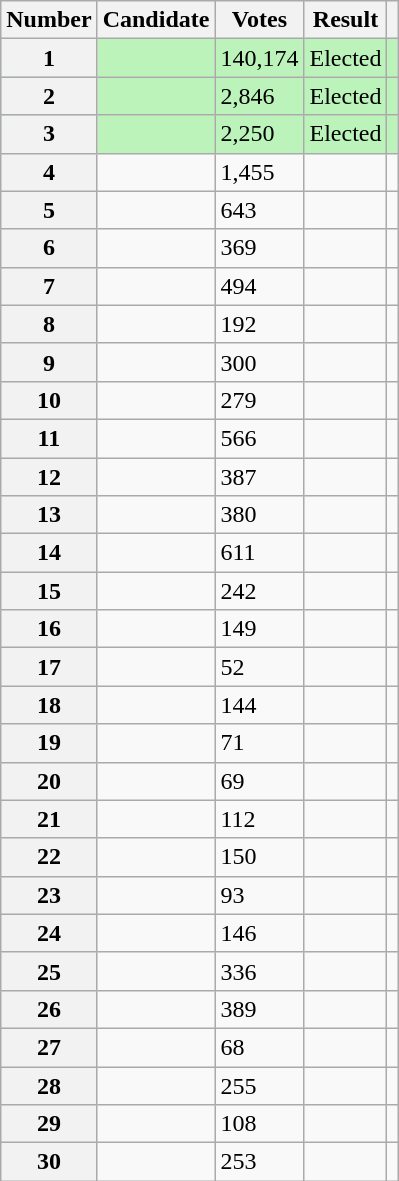<table class="wikitable sortable col3right">
<tr>
<th scope="col">Number</th>
<th scope="col">Candidate</th>
<th scope="col">Votes</th>
<th scope="col">Result</th>
<th scope="col" class="unsortable"></th>
</tr>
<tr bgcolor=bbf3bb>
<th scope="row">1</th>
<td></td>
<td>140,174</td>
<td>Elected</td>
<td></td>
</tr>
<tr bgcolor=bbf3bb>
<th scope="row">2</th>
<td></td>
<td>2,846</td>
<td>Elected</td>
<td></td>
</tr>
<tr bgcolor=bbf3bb>
<th scope="row">3</th>
<td></td>
<td>2,250</td>
<td>Elected</td>
<td></td>
</tr>
<tr>
<th scope="row">4</th>
<td></td>
<td>1,455</td>
<td></td>
<td></td>
</tr>
<tr>
<th scope="row">5</th>
<td></td>
<td>643</td>
<td></td>
<td></td>
</tr>
<tr>
<th scope="row">6</th>
<td></td>
<td>369</td>
<td></td>
<td></td>
</tr>
<tr>
<th scope="row">7</th>
<td></td>
<td>494</td>
<td></td>
<td></td>
</tr>
<tr>
<th scope="row">8</th>
<td></td>
<td>192</td>
<td></td>
<td></td>
</tr>
<tr>
<th scope="row">9</th>
<td></td>
<td>300</td>
<td></td>
<td></td>
</tr>
<tr>
<th scope="row">10</th>
<td></td>
<td>279</td>
<td></td>
<td></td>
</tr>
<tr>
<th scope="row">11</th>
<td></td>
<td>566</td>
<td></td>
<td></td>
</tr>
<tr>
<th scope="row">12</th>
<td></td>
<td>387</td>
<td></td>
<td></td>
</tr>
<tr>
<th scope="row">13</th>
<td></td>
<td>380</td>
<td></td>
<td></td>
</tr>
<tr>
<th scope="row">14</th>
<td></td>
<td>611</td>
<td></td>
<td></td>
</tr>
<tr>
<th scope="row">15</th>
<td></td>
<td>242</td>
<td></td>
<td></td>
</tr>
<tr>
<th scope="row">16</th>
<td></td>
<td>149</td>
<td></td>
<td></td>
</tr>
<tr>
<th scope="row">17</th>
<td></td>
<td>52</td>
<td></td>
<td></td>
</tr>
<tr>
<th scope="row">18</th>
<td></td>
<td>144</td>
<td></td>
<td></td>
</tr>
<tr>
<th scope="row">19</th>
<td></td>
<td>71</td>
<td></td>
<td></td>
</tr>
<tr>
<th scope="row">20</th>
<td></td>
<td>69</td>
<td></td>
<td></td>
</tr>
<tr>
<th scope="row">21</th>
<td></td>
<td>112</td>
<td></td>
<td></td>
</tr>
<tr>
<th scope="row">22</th>
<td></td>
<td>150</td>
<td></td>
<td></td>
</tr>
<tr>
<th scope="row">23</th>
<td></td>
<td>93</td>
<td></td>
<td></td>
</tr>
<tr>
<th scope="row">24</th>
<td></td>
<td>146</td>
<td></td>
<td></td>
</tr>
<tr>
<th scope="row">25</th>
<td></td>
<td>336</td>
<td></td>
<td></td>
</tr>
<tr>
<th scope="row">26</th>
<td></td>
<td>389</td>
<td></td>
<td></td>
</tr>
<tr>
<th scope="row">27</th>
<td></td>
<td>68</td>
<td></td>
<td></td>
</tr>
<tr>
<th scope="row">28</th>
<td></td>
<td>255</td>
<td></td>
<td></td>
</tr>
<tr>
<th scope="row">29</th>
<td></td>
<td>108</td>
<td></td>
<td></td>
</tr>
<tr>
<th scope="row">30</th>
<td></td>
<td>253</td>
<td></td>
<td></td>
</tr>
</table>
